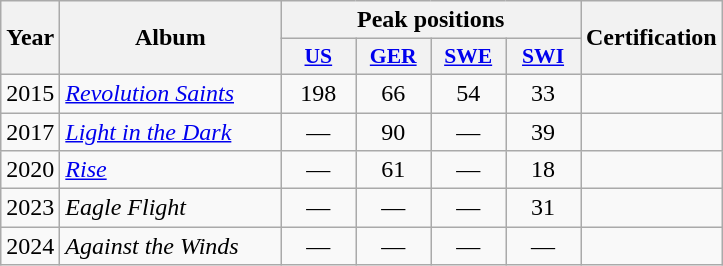<table class="wikitable">
<tr>
<th rowspan="2" style="text-align:center; width:10px;">Year</th>
<th rowspan="2" style="text-align:center; width:140px;">Album</th>
<th colspan="4" style="text-align:center; width:20px;">Peak positions</th>
<th rowspan="2" style="text-align:center; width:70px;">Certification</th>
</tr>
<tr>
<th scope="col" style="width:3em;font-size:90%;"><a href='#'>US</a></th>
<th scope="col" style="width:3em;font-size:90%;"><a href='#'>GER</a><br></th>
<th scope="col" style="width:3em;font-size:90%;"><a href='#'>SWE</a><br></th>
<th scope="col" style="width:3em;font-size:90%;"><a href='#'>SWI</a><br></th>
</tr>
<tr>
<td style="text-align:center;">2015</td>
<td><em><a href='#'>Revolution Saints</a></em></td>
<td style="text-align:center;">198</td>
<td style="text-align:center;">66</td>
<td style="text-align:center;">54</td>
<td style="text-align:center;">33</td>
<td style="text-align:center;"></td>
</tr>
<tr>
<td style="text-align:center;">2017</td>
<td><em><a href='#'>Light in the Dark</a></em></td>
<td style="text-align:center;">—</td>
<td style="text-align:center;">90</td>
<td style="text-align:center;">—</td>
<td style="text-align:center;">39</td>
<td style="text-align:center;"></td>
</tr>
<tr>
<td style="text-align:center;">2020</td>
<td><em><a href='#'>Rise</a></em></td>
<td style="text-align:center;">—</td>
<td style="text-align:center;">61</td>
<td style="text-align:center;">—</td>
<td style="text-align:center;">18</td>
<td style="text-align:center;"></td>
</tr>
<tr>
<td style="text-align:center;">2023</td>
<td><em>Eagle Flight</em></td>
<td style="text-align:center;">—</td>
<td style="text-align:center;">—</td>
<td style="text-align:center;">—</td>
<td style="text-align:center;">31</td>
<td style="text-align:center;"></td>
</tr>
<tr>
<td style="text-align:center;">2024</td>
<td><em>Against the Winds</em></td>
<td style="text-align:center;">—</td>
<td style="text-align:center;">—</td>
<td style="text-align:center;">—</td>
<td style="text-align:center;">—</td>
<td style="text-align:center;"></td>
</tr>
</table>
